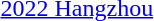<table>
<tr>
<td><a href='#'>2022 Hangzhou</a></td>
<td></td>
<td></td>
<td></td>
</tr>
</table>
